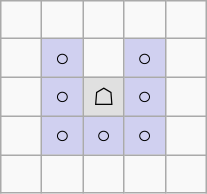<table border="1" class="wikitable">
<tr align=center>
<td width="20"> </td>
<td width="20"> </td>
<td width="20"> </td>
<td width="20"> </td>
<td width="20"> </td>
</tr>
<tr align=center>
<td> </td>
<td style="background:#d0d0f0;">○</td>
<td> </td>
<td style="background:#d0d0f0;">○</td>
<td> </td>
</tr>
<tr align=center>
<td> </td>
<td style="background:#d0d0f0;">○</td>
<td style="background:#e0e0e0;">☖</td>
<td style="background:#d0d0f0;">○</td>
<td> </td>
</tr>
<tr align=center>
<td> </td>
<td style="background:#d0d0f0;">○</td>
<td style="background:#d0d0f0;">○</td>
<td style="background:#d0d0f0;">○</td>
<td> </td>
</tr>
<tr align=center>
<td> </td>
<td> </td>
<td> </td>
<td> </td>
<td> </td>
</tr>
</table>
